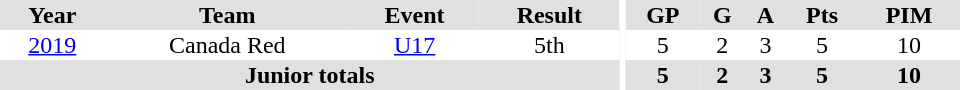<table border="0" cellpadding="1" cellspacing="0" ID="Table3" style="text-align:center; width:40em">
<tr bgcolor="#e0e0e0">
<th>Year</th>
<th>Team</th>
<th>Event</th>
<th>Result</th>
<th rowspan="99" bgcolor="#ffffff"></th>
<th>GP</th>
<th>G</th>
<th>A</th>
<th>Pts</th>
<th>PIM</th>
</tr>
<tr>
<td><a href='#'>2019</a></td>
<td>Canada Red</td>
<td><a href='#'>U17</a></td>
<td>5th</td>
<td>5</td>
<td>2</td>
<td>3</td>
<td>5</td>
<td>10</td>
</tr>
<tr bgcolor="#e0e0e0">
<th colspan="4">Junior totals</th>
<th>5</th>
<th>2</th>
<th>3</th>
<th>5</th>
<th>10</th>
</tr>
</table>
